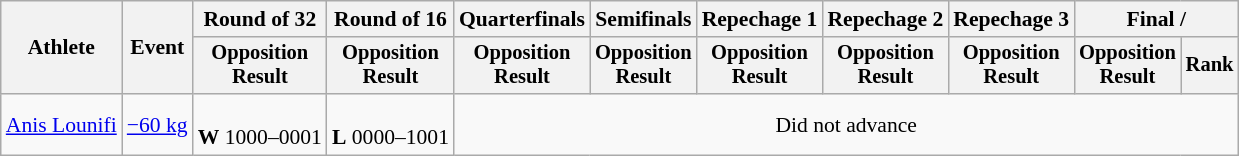<table class="wikitable" style="font-size:90%">
<tr>
<th rowspan="2">Athlete</th>
<th rowspan="2">Event</th>
<th>Round of 32</th>
<th>Round of 16</th>
<th>Quarterfinals</th>
<th>Semifinals</th>
<th>Repechage 1</th>
<th>Repechage 2</th>
<th>Repechage 3</th>
<th colspan=2>Final / </th>
</tr>
<tr style="font-size:95%">
<th>Opposition<br>Result</th>
<th>Opposition<br>Result</th>
<th>Opposition<br>Result</th>
<th>Opposition<br>Result</th>
<th>Opposition<br>Result</th>
<th>Opposition<br>Result</th>
<th>Opposition<br>Result</th>
<th>Opposition<br>Result</th>
<th>Rank</th>
</tr>
<tr align=center>
<td align=left><a href='#'>Anis Lounifi</a></td>
<td align=left><a href='#'>−60 kg</a></td>
<td><br><strong>W</strong> 1000–0001</td>
<td><br><strong>L</strong> 0000–1001</td>
<td colspan=7>Did not advance</td>
</tr>
</table>
